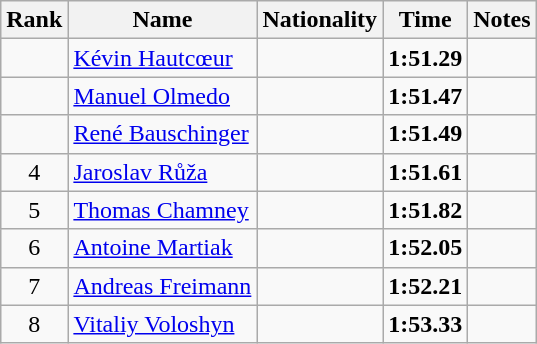<table class="wikitable sortable" style="text-align:center">
<tr>
<th>Rank</th>
<th>Name</th>
<th>Nationality</th>
<th>Time</th>
<th>Notes</th>
</tr>
<tr>
<td></td>
<td align=left><a href='#'>Kévin Hautcœur</a></td>
<td align=left></td>
<td><strong>1:51.29</strong></td>
<td></td>
</tr>
<tr>
<td></td>
<td align=left><a href='#'>Manuel Olmedo</a></td>
<td align=left></td>
<td><strong>1:51.47</strong></td>
<td></td>
</tr>
<tr>
<td></td>
<td align=left><a href='#'>René Bauschinger</a></td>
<td align=left></td>
<td><strong>1:51.49</strong></td>
<td></td>
</tr>
<tr>
<td>4</td>
<td align=left><a href='#'>Jaroslav Růža</a></td>
<td align=left></td>
<td><strong>1:51.61</strong></td>
<td></td>
</tr>
<tr>
<td>5</td>
<td align=left><a href='#'>Thomas Chamney</a></td>
<td align=left></td>
<td><strong>1:51.82</strong></td>
<td></td>
</tr>
<tr>
<td>6</td>
<td align=left><a href='#'>Antoine Martiak</a></td>
<td align=left></td>
<td><strong>1:52.05</strong></td>
<td></td>
</tr>
<tr>
<td>7</td>
<td align=left><a href='#'>Andreas Freimann</a></td>
<td align=left></td>
<td><strong>1:52.21</strong></td>
<td></td>
</tr>
<tr>
<td>8</td>
<td align=left><a href='#'>Vitaliy Voloshyn</a></td>
<td align=left></td>
<td><strong>1:53.33</strong></td>
<td></td>
</tr>
</table>
